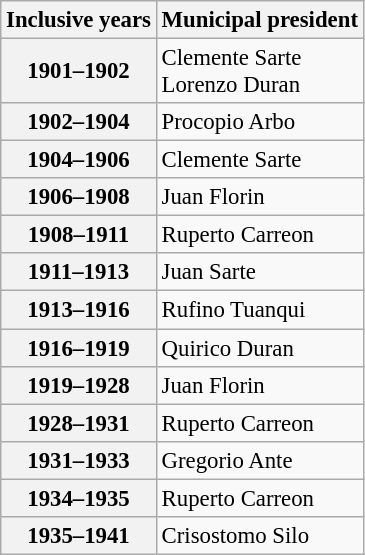<table class="wikitable collapsible autocollapse" style="font-size:95%">
<tr>
<th scope="col">Inclusive years</th>
<th scope="col">Municipal president</th>
</tr>
<tr>
<th scope="row">1901–1902</th>
<td>Clemente Sarte <br>Lorenzo Duran </td>
</tr>
<tr>
<th scope="row">1902–1904</th>
<td>Procopio Arbo</td>
</tr>
<tr>
<th scope="row">1904–1906</th>
<td>Clemente Sarte</td>
</tr>
<tr>
<th scope="row">1906–1908</th>
<td>Juan Florin</td>
</tr>
<tr>
<th scope="row">1908–1911</th>
<td>Ruperto Carreon</td>
</tr>
<tr>
<th scope="row">1911–1913</th>
<td>Juan Sarte</td>
</tr>
<tr>
<th scope="row">1913–1916</th>
<td>Rufino Tuanqui</td>
</tr>
<tr>
<th scope="row">1916–1919</th>
<td>Quirico Duran</td>
</tr>
<tr>
<th scope="row">1919–1928</th>
<td>Juan Florin</td>
</tr>
<tr>
<th scope="row">1928–1931</th>
<td>Ruperto Carreon</td>
</tr>
<tr>
<th scope="row">1931–1933</th>
<td>Gregorio Ante</td>
</tr>
<tr>
<th scope="row">1934–1935</th>
<td>Ruperto Carreon</td>
</tr>
<tr>
<th scope="row">1935–1941</th>
<td>Crisostomo Silo</td>
</tr>
</table>
